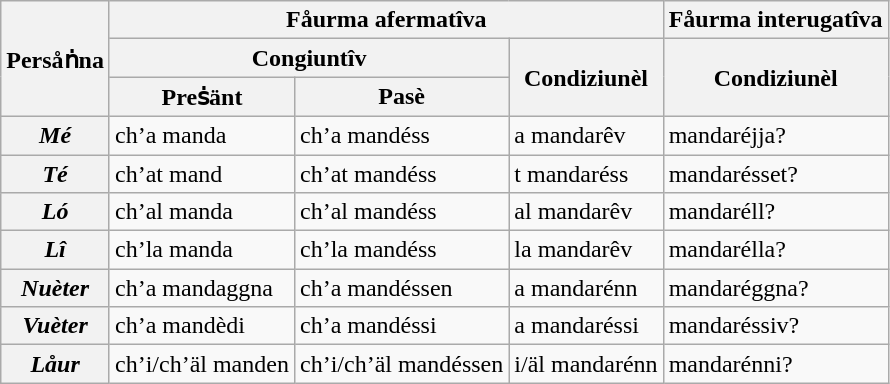<table class="wikitable">
<tr>
<th rowspan="3">Persåṅna</th>
<th colspan="3">Fåurma afermatîva</th>
<th>Fåurma interugatîva</th>
</tr>
<tr>
<th colspan="2">Congiuntîv</th>
<th rowspan="2">Condiziunèl</th>
<th rowspan="2">Condiziunèl</th>
</tr>
<tr>
<th>Preṡänt</th>
<th>Pasè</th>
</tr>
<tr>
<th><em>Mé</em></th>
<td>ch’a manda</td>
<td>ch’a mandéss</td>
<td>a mandarêv</td>
<td>mandaréjja?</td>
</tr>
<tr>
<th><em>Té</em></th>
<td>ch’at mand</td>
<td>ch’at mandéss</td>
<td>t mandaréss</td>
<td>mandarésset?</td>
</tr>
<tr>
<th><em>Ló</em></th>
<td>ch’al manda</td>
<td>ch’al mandéss</td>
<td>al mandarêv</td>
<td>mandaréll?</td>
</tr>
<tr>
<th><em>Lî</em></th>
<td>ch’la manda</td>
<td>ch’la mandéss</td>
<td>la mandarêv</td>
<td>mandarélla?</td>
</tr>
<tr>
<th><em>Nuèter</em></th>
<td>ch’a mandaggna</td>
<td>ch’a mandéssen</td>
<td>a mandarénn</td>
<td>mandaréggna?</td>
</tr>
<tr>
<th><em>Vuèter</em></th>
<td>ch’a mandèdi</td>
<td>ch’a mandéssi</td>
<td>a mandaréssi</td>
<td>mandaréssiv?</td>
</tr>
<tr>
<th rowspan="2"><em>Låur</em></th>
<td>ch’i/ch’äl manden</td>
<td>ch’i/ch’äl mandéssen</td>
<td>i/äl mandarénn</td>
<td>mandarénni?</td>
</tr>
</table>
